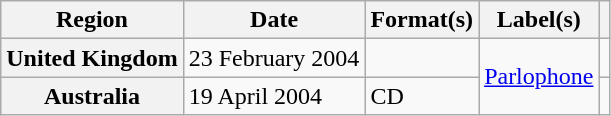<table class="wikitable plainrowheaders">
<tr>
<th scope="col">Region</th>
<th scope="col">Date</th>
<th scope="col">Format(s)</th>
<th scope="col">Label(s)</th>
<th scope="col"></th>
</tr>
<tr>
<th scope="row">United Kingdom</th>
<td>23 February 2004</td>
<td></td>
<td rowspan="2"><a href='#'>Parlophone</a></td>
<td></td>
</tr>
<tr>
<th scope="row">Australia</th>
<td>19 April 2004</td>
<td>CD</td>
<td></td>
</tr>
</table>
